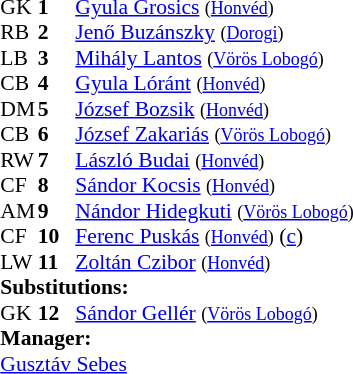<table cellspacing="0" cellpadding="0" style="font-size:90%; margin:auto;">
<tr>
<td colspan="4"></td>
</tr>
<tr>
<th width="25"></th>
<th width="25"></th>
</tr>
<tr>
<td>GK</td>
<td><strong>1</strong></td>
<td><a href='#'>Gyula Grosics</a> <small>(<a href='#'>Honvéd</a>)</small> </td>
</tr>
<tr>
<td>RB</td>
<td><strong>2</strong></td>
<td><a href='#'>Jenő Buzánszky</a> <small>(<a href='#'>Dorogi</a>)</small></td>
</tr>
<tr>
<td>LB</td>
<td><strong>3</strong></td>
<td><a href='#'>Mihály Lantos</a> <small>(<a href='#'>Vörös Lobogó</a>)</small></td>
</tr>
<tr>
<td>CB</td>
<td><strong>4</strong></td>
<td><a href='#'>Gyula Lóránt</a> <small>(<a href='#'>Honvéd</a>)</small></td>
</tr>
<tr>
<td>DM</td>
<td><strong>5</strong></td>
<td><a href='#'>József Bozsik</a> <small>(<a href='#'>Honvéd</a>)</small></td>
</tr>
<tr>
<td>CB</td>
<td><strong>6</strong></td>
<td><a href='#'>József Zakariás</a> <small>(<a href='#'>Vörös Lobogó</a>)</small></td>
</tr>
<tr>
<td>RW</td>
<td><strong>7</strong></td>
<td><a href='#'>László Budai</a> <small>(<a href='#'>Honvéd</a>)</small></td>
</tr>
<tr>
<td>CF</td>
<td><strong>8</strong></td>
<td><a href='#'>Sándor Kocsis</a> <small>(<a href='#'>Honvéd</a>)</small></td>
</tr>
<tr>
<td>AM</td>
<td><strong>9</strong></td>
<td><a href='#'>Nándor Hidegkuti</a> <small>(<a href='#'>Vörös Lobogó</a>)</small></td>
</tr>
<tr>
<td>CF</td>
<td><strong>10</strong></td>
<td><a href='#'>Ferenc Puskás</a> <small>(<a href='#'>Honvéd</a>)</small> (<a href='#'>c</a>)</td>
</tr>
<tr>
<td>LW</td>
<td><strong>11</strong></td>
<td><a href='#'>Zoltán Czibor</a> <small>(<a href='#'>Honvéd</a>)</small></td>
</tr>
<tr>
<td colspan=3><strong>Substitutions:</strong></td>
</tr>
<tr>
<td>GK</td>
<td><strong>12</strong></td>
<td><a href='#'>Sándor Gellér</a> <small>(<a href='#'>Vörös Lobogó</a>)</small></td>
<td></td>
<td></td>
</tr>
<tr>
<td colspan=3><strong>Manager:</strong></td>
</tr>
<tr>
<td colspan="4"><a href='#'>Gusztáv Sebes</a></td>
</tr>
</table>
